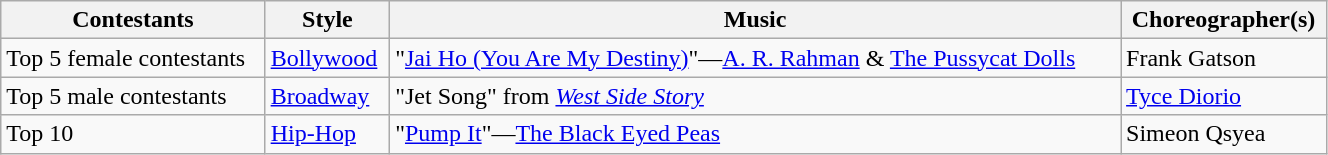<table class="wikitable" style="width:70%;">
<tr>
<th>Contestants</th>
<th>Style</th>
<th>Music</th>
<th>Choreographer(s)</th>
</tr>
<tr>
<td>Top 5 female contestants</td>
<td><a href='#'>Bollywood</a></td>
<td>"<a href='#'>Jai Ho (You Are My Destiny)</a>"—<a href='#'>A. R. Rahman</a> & <a href='#'>The Pussycat Dolls</a></td>
<td>Frank Gatson</td>
</tr>
<tr>
<td>Top 5 male contestants</td>
<td><a href='#'>Broadway</a></td>
<td>"Jet Song" from <em><a href='#'>West Side Story</a></em></td>
<td><a href='#'>Tyce Diorio</a></td>
</tr>
<tr>
<td>Top 10</td>
<td><a href='#'>Hip-Hop</a></td>
<td>"<a href='#'>Pump It</a>"—<a href='#'>The Black Eyed Peas</a></td>
<td>Simeon Qsyea</td>
</tr>
</table>
